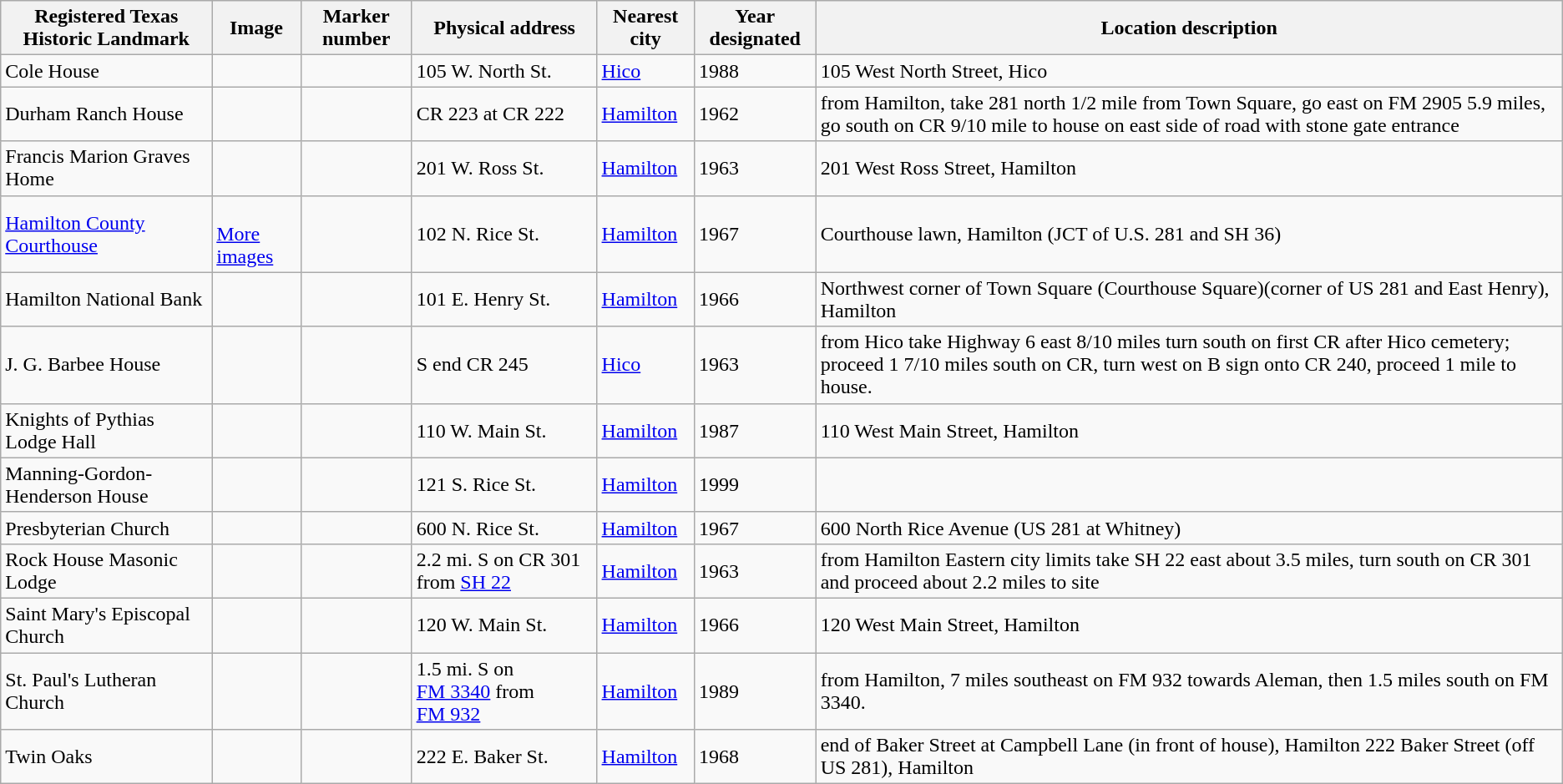<table class="wikitable sortable">
<tr>
<th>Registered Texas Historic Landmark</th>
<th>Image</th>
<th>Marker number</th>
<th>Physical address</th>
<th>Nearest city</th>
<th>Year designated</th>
<th>Location description</th>
</tr>
<tr>
<td>Cole House</td>
<td></td>
<td></td>
<td>105 W. North St.<br></td>
<td><a href='#'>Hico</a></td>
<td>1988</td>
<td>105 West North Street, Hico</td>
</tr>
<tr>
<td>Durham Ranch House</td>
<td></td>
<td></td>
<td>CR 223 at CR 222<br></td>
<td><a href='#'>Hamilton</a></td>
<td>1962</td>
<td>from Hamilton, take 281 north 1/2 mile from Town Square, go east on FM 2905 5.9 miles, go south on CR 9/10 mile to house on east side of road with stone gate entrance</td>
</tr>
<tr>
<td>Francis Marion Graves Home</td>
<td></td>
<td></td>
<td>201 W. Ross St.<br></td>
<td><a href='#'>Hamilton</a></td>
<td>1963</td>
<td>201 West Ross Street, Hamilton</td>
</tr>
<tr>
<td><a href='#'>Hamilton County Courthouse</a></td>
<td><br> <a href='#'>More images</a></td>
<td></td>
<td>102 N. Rice St.<br></td>
<td><a href='#'>Hamilton</a></td>
<td>1967</td>
<td>Courthouse lawn, Hamilton (JCT of U.S. 281 and SH 36)</td>
</tr>
<tr>
<td>Hamilton National Bank</td>
<td></td>
<td></td>
<td>101 E. Henry St.<br></td>
<td><a href='#'>Hamilton</a></td>
<td>1966</td>
<td>Northwest corner of Town Square (Courthouse Square)(corner of US 281 and East Henry), Hamilton</td>
</tr>
<tr>
<td>J. G. Barbee House</td>
<td></td>
<td></td>
<td>S end CR 245<br></td>
<td><a href='#'>Hico</a></td>
<td>1963</td>
<td>from Hico take Highway 6 east 8/10 miles turn south on first CR after Hico cemetery; proceed 1 7/10 miles south on CR, turn west on B sign onto CR 240, proceed 1 mile to house.</td>
</tr>
<tr>
<td>Knights of Pythias Lodge Hall</td>
<td></td>
<td></td>
<td>110 W. Main St.<br></td>
<td><a href='#'>Hamilton</a></td>
<td>1987</td>
<td>110 West Main Street, Hamilton</td>
</tr>
<tr>
<td>Manning-Gordon-Henderson House</td>
<td></td>
<td></td>
<td>121 S. Rice St.<br></td>
<td><a href='#'>Hamilton</a></td>
<td>1999</td>
<td></td>
</tr>
<tr>
<td>Presbyterian Church</td>
<td></td>
<td></td>
<td>600 N. Rice St.<br></td>
<td><a href='#'>Hamilton</a></td>
<td>1967</td>
<td>600 North Rice Avenue (US 281 at Whitney)</td>
</tr>
<tr>
<td>Rock House Masonic Lodge</td>
<td></td>
<td></td>
<td>2.2 mi. S on CR 301 from <a href='#'>SH 22</a><br></td>
<td><a href='#'>Hamilton</a></td>
<td>1963</td>
<td>from Hamilton Eastern city limits take SH 22 east about 3.5 miles, turn south on CR 301 and proceed about 2.2 miles to site</td>
</tr>
<tr>
<td>Saint Mary's Episcopal Church</td>
<td></td>
<td></td>
<td>120 W. Main St.<br></td>
<td><a href='#'>Hamilton</a></td>
<td>1966</td>
<td>120 West Main Street, Hamilton</td>
</tr>
<tr>
<td>St. Paul's Lutheran Church</td>
<td></td>
<td></td>
<td>1.5 mi. S on <a href='#'>FM 3340</a> from <a href='#'>FM 932</a><br></td>
<td><a href='#'>Hamilton</a></td>
<td>1989</td>
<td>from Hamilton, 7 miles southeast on FM 932 towards Aleman, then 1.5 miles south on FM 3340.</td>
</tr>
<tr>
<td>Twin Oaks</td>
<td></td>
<td></td>
<td>222 E. Baker St.<br></td>
<td><a href='#'>Hamilton</a></td>
<td>1968</td>
<td>end of Baker Street at Campbell Lane (in front of house), Hamilton 222 Baker Street (off US 281), Hamilton</td>
</tr>
</table>
